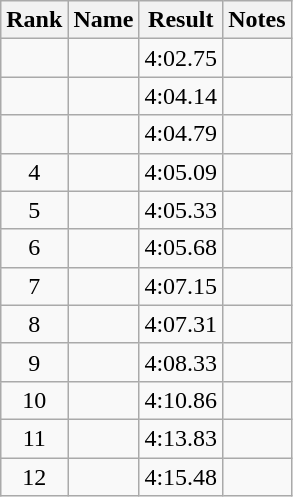<table class="wikitable sortable" style="text-align:center">
<tr>
<th>Rank</th>
<th>Name</th>
<th>Result</th>
<th>Notes</th>
</tr>
<tr>
<td></td>
<td align="left"></td>
<td>4:02.75</td>
<td></td>
</tr>
<tr>
<td></td>
<td align="left"></td>
<td>4:04.14</td>
<td></td>
</tr>
<tr>
<td></td>
<td align="left"></td>
<td>4:04.79</td>
<td></td>
</tr>
<tr>
<td>4</td>
<td align="left"></td>
<td>4:05.09</td>
<td></td>
</tr>
<tr>
<td>5</td>
<td align="left"></td>
<td>4:05.33</td>
<td></td>
</tr>
<tr>
<td>6</td>
<td align="left"></td>
<td>4:05.68</td>
<td></td>
</tr>
<tr>
<td>7</td>
<td align="left"></td>
<td>4:07.15</td>
<td></td>
</tr>
<tr>
<td>8</td>
<td align="left"></td>
<td>4:07.31</td>
<td></td>
</tr>
<tr>
<td>9</td>
<td align="left"></td>
<td>4:08.33</td>
<td></td>
</tr>
<tr>
<td>10</td>
<td align="left"></td>
<td>4:10.86</td>
<td></td>
</tr>
<tr>
<td>11</td>
<td align="left"></td>
<td>4:13.83</td>
<td></td>
</tr>
<tr>
<td>12</td>
<td align="left"></td>
<td>4:15.48</td>
<td></td>
</tr>
</table>
